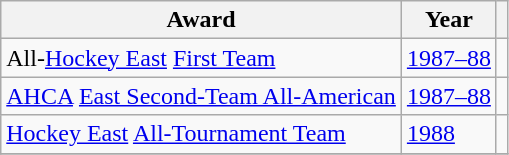<table class="wikitable">
<tr>
<th>Award</th>
<th>Year</th>
<th></th>
</tr>
<tr>
<td>All-<a href='#'>Hockey East</a> <a href='#'>First Team</a></td>
<td><a href='#'>1987–88</a></td>
<td></td>
</tr>
<tr>
<td><a href='#'>AHCA</a> <a href='#'>East Second-Team All-American</a></td>
<td><a href='#'>1987–88</a></td>
<td></td>
</tr>
<tr>
<td><a href='#'>Hockey East</a> <a href='#'>All-Tournament Team</a></td>
<td><a href='#'>1988</a></td>
<td></td>
</tr>
<tr>
</tr>
</table>
